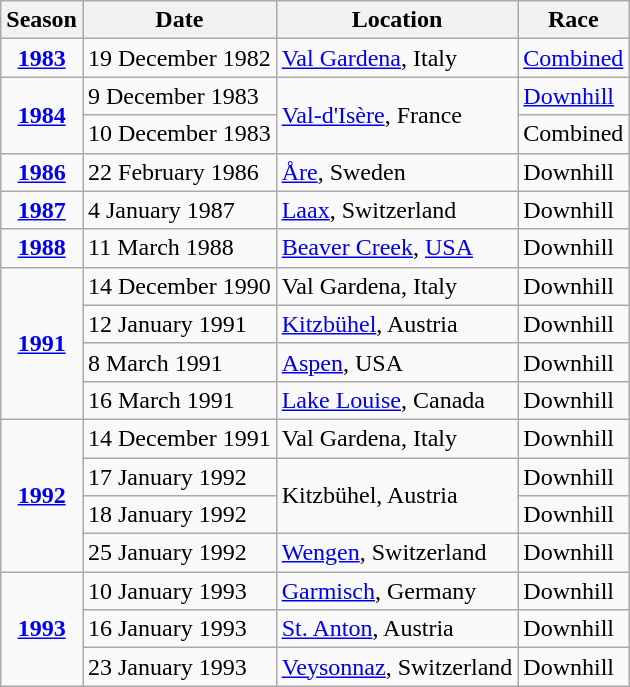<table class="wikitable">
<tr>
<th>Season</th>
<th>Date</th>
<th>Location</th>
<th>Race</th>
</tr>
<tr>
<td align=center><strong><a href='#'>1983</a></strong></td>
<td>19 December 1982</td>
<td><a href='#'>Val Gardena</a>, Italy</td>
<td><a href='#'>Combined</a></td>
</tr>
<tr>
<td rowspan=2 align=center><strong><a href='#'>1984</a></strong></td>
<td>9 December 1983</td>
<td rowspan=2><a href='#'>Val-d'Isère</a>, France</td>
<td><a href='#'>Downhill</a></td>
</tr>
<tr>
<td>10 December 1983</td>
<td>Combined</td>
</tr>
<tr>
<td align=center><strong><a href='#'>1986</a></strong></td>
<td>22 February 1986</td>
<td><a href='#'>Åre</a>, Sweden</td>
<td>Downhill</td>
</tr>
<tr>
<td align=center><strong><a href='#'>1987</a></strong></td>
<td>4 January 1987</td>
<td><a href='#'>Laax</a>, Switzerland</td>
<td>Downhill</td>
</tr>
<tr>
<td align=center><strong><a href='#'>1988</a></strong></td>
<td>11 March 1988</td>
<td><a href='#'>Beaver Creek</a>, <a href='#'>USA</a></td>
<td>Downhill</td>
</tr>
<tr>
<td rowspan=4 align=center><strong><a href='#'>1991</a></strong></td>
<td>14 December 1990</td>
<td>Val Gardena, Italy</td>
<td>Downhill</td>
</tr>
<tr>
<td>12 January 1991</td>
<td><a href='#'>Kitzbühel</a>, Austria</td>
<td>Downhill</td>
</tr>
<tr>
<td>8 March 1991</td>
<td><a href='#'>Aspen</a>, USA</td>
<td>Downhill</td>
</tr>
<tr>
<td>16 March 1991</td>
<td><a href='#'>Lake Louise</a>, Canada</td>
<td>Downhill</td>
</tr>
<tr>
<td rowspan=4 align=center><strong><a href='#'>1992</a></strong></td>
<td>14 December 1991</td>
<td>Val Gardena, Italy</td>
<td>Downhill</td>
</tr>
<tr>
<td>17 January 1992</td>
<td rowspan=2>Kitzbühel, Austria</td>
<td>Downhill</td>
</tr>
<tr>
<td>18 January 1992</td>
<td>Downhill</td>
</tr>
<tr>
<td>25 January 1992</td>
<td><a href='#'>Wengen</a>, Switzerland</td>
<td>Downhill</td>
</tr>
<tr>
<td rowspan=3 align=center><strong><a href='#'>1993</a></strong></td>
<td>10 January 1993</td>
<td><a href='#'>Garmisch</a>, Germany</td>
<td>Downhill</td>
</tr>
<tr>
<td>16 January 1993</td>
<td><a href='#'>St. Anton</a>, Austria</td>
<td>Downhill</td>
</tr>
<tr>
<td>23 January 1993</td>
<td><a href='#'>Veysonnaz</a>, Switzerland</td>
<td>Downhill</td>
</tr>
</table>
